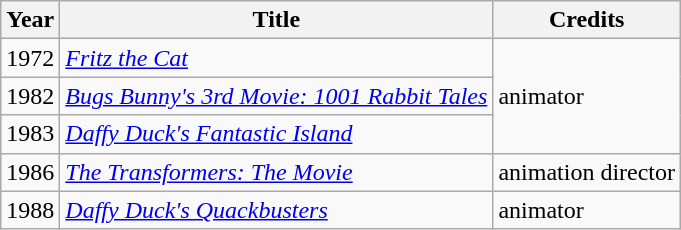<table class="wikitable sortable">
<tr>
<th>Year</th>
<th>Title</th>
<th>Credits</th>
</tr>
<tr>
<td>1972</td>
<td><em><a href='#'>Fritz the Cat</a></em></td>
<td rowspan="3">animator</td>
</tr>
<tr>
<td>1982</td>
<td><em><a href='#'>Bugs Bunny's 3rd Movie: 1001 Rabbit Tales</a></em></td>
</tr>
<tr>
<td>1983</td>
<td><em><a href='#'>Daffy Duck's Fantastic Island</a></em></td>
</tr>
<tr>
<td>1986</td>
<td><em><a href='#'>The Transformers: The Movie</a></em></td>
<td>animation director</td>
</tr>
<tr>
<td>1988</td>
<td><em><a href='#'>Daffy Duck's Quackbusters</a></em></td>
<td>animator</td>
</tr>
</table>
